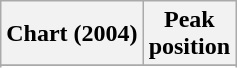<table class="wikitable sortable plainrowheaders">
<tr>
<th scope="col">Chart (2004)</th>
<th scope="col">Peak<br>position</th>
</tr>
<tr>
</tr>
<tr>
</tr>
<tr>
</tr>
<tr>
</tr>
</table>
